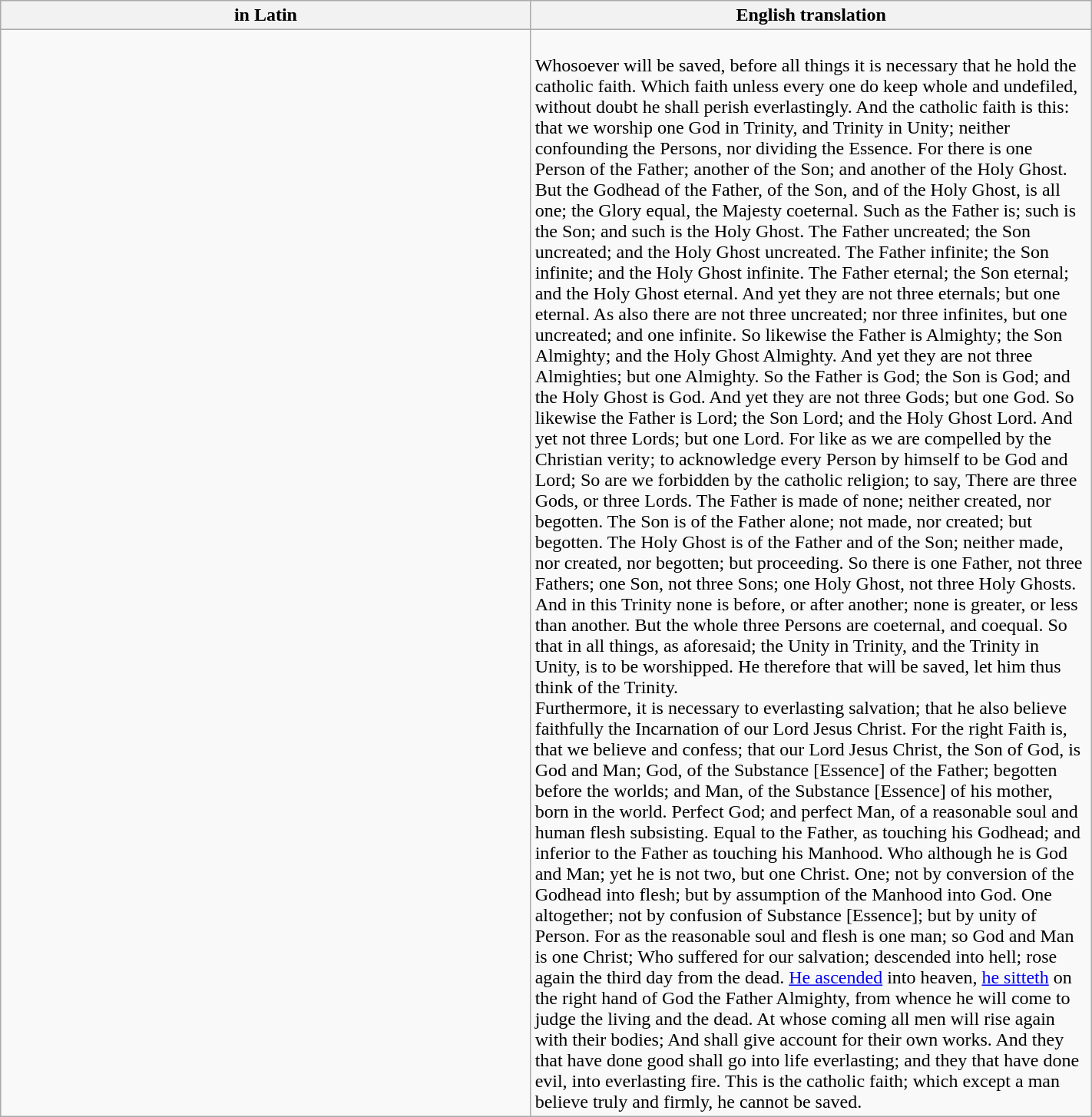<table class="wikitable" style="width:75%; margin: 1em auto 1em auto">
<tr>
<th>in Latin</th>
<th>English translation</th>
</tr>
<tr valign="top">
<td style="width:48.6%;cellpadding:15"><br><br></td>
<td style="width:51.4%"><br>Whosoever will be saved, before all things it is necessary that he hold the catholic faith.
Which faith unless every one do keep whole and undefiled, without doubt he shall perish everlastingly.
And the catholic faith is this: that we worship one God in Trinity, and Trinity in Unity; neither confounding the Persons, nor dividing the Essence.
For there is one Person of the Father; another of the Son; and another of the Holy Ghost.
But the Godhead of the Father, of the Son, and of the Holy Ghost, is all one; the Glory equal, the Majesty coeternal.
Such as the Father is; such is the Son; and such is the Holy Ghost.
The Father uncreated; the Son uncreated; and the Holy Ghost uncreated.
The Father infinite; the Son infinite; and the Holy Ghost infinite.
The Father eternal; the Son eternal; and the Holy Ghost eternal.
And yet they are not three eternals; but one eternal.
As also there are not three uncreated; nor three infinites, but one uncreated; and one infinite.
So likewise the Father is Almighty; the Son Almighty; and the Holy Ghost Almighty.
And yet they are not three Almighties; but one Almighty.
So the Father is God; the Son is God; and the Holy Ghost is God.
And yet they are not three Gods; but one God.
So likewise the Father is Lord; the Son Lord; and the Holy Ghost Lord.
And yet not three Lords; but one Lord.
For like as we are compelled by the Christian verity; to acknowledge every Person by himself to be God and Lord;
So are we forbidden by the catholic religion; to say, There are three Gods, or three Lords.
The Father is made of none; neither created, nor begotten.
The Son is of the Father alone; not made, nor created; but begotten.
The Holy Ghost is of the Father and of the Son; neither made, nor created, nor begotten; but proceeding.
So there is one Father, not three Fathers; one Son, not three Sons; one Holy Ghost, not three Holy Ghosts.
And in this Trinity none is before, or after another; none is greater, or less than another.
But the whole three Persons are coeternal, and coequal.
So that in all things, as aforesaid; the Unity in Trinity, and the Trinity in Unity, is to be worshipped.
He therefore that will be saved, let him thus think of the Trinity.<br>Furthermore, it is necessary to everlasting salvation; that he also believe faithfully the Incarnation of our Lord Jesus Christ.
For the right Faith is, that we believe and confess; that our Lord Jesus Christ, the Son of God, is God and Man;
God, of the Substance [Essence] of the Father; begotten before the worlds; and Man, of the Substance [Essence] of his mother, born in the world.
Perfect God; and perfect Man, of a reasonable soul and human flesh subsisting.
Equal to the Father, as touching his Godhead; and inferior to the Father as touching his Manhood.
Who although he is God and Man; yet he is not two, but one Christ.
One; not by conversion of the Godhead into flesh; but by assumption of the Manhood into God.
One altogether; not by confusion of Substance [Essence]; but by unity of Person.
For as the reasonable soul and flesh is one man; so God and Man is one Christ;
Who suffered for our salvation; descended into hell; rose again the third day from the dead.
<a href='#'>He ascended</a> into heaven, <a href='#'>he sitteth</a> on the right hand of God the Father Almighty, from whence he will come to judge the living and the dead.
At whose coming all men will rise again with their bodies; And shall give account for their own works.
And they that have done good shall go into life everlasting; and they that have done evil, into everlasting fire.
This is the catholic faith; which except a man believe truly and firmly, he cannot be saved.</td>
</tr>
</table>
